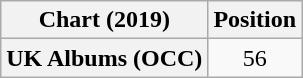<table class="wikitable plainrowheaders" style="text-align:center">
<tr>
<th>Chart (2019)</th>
<th>Position</th>
</tr>
<tr>
<th scope="row">UK Albums (OCC)</th>
<td>56</td>
</tr>
</table>
